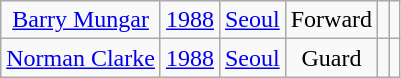<table class="wikitable" style="text-align:center">
<tr>
<td><a href='#'>Barry Mungar</a></td>
<td><a href='#'>1988</a></td>
<td><a href='#'>Seoul </a></td>
<td>Forward</td>
<td></td>
<td style="text-align:center;"></td>
</tr>
<tr>
<td><a href='#'>Norman Clarke</a></td>
<td><a href='#'>1988</a></td>
<td><a href='#'>Seoul </a></td>
<td>Guard</td>
<td></td>
<td style="text-align:center;"></td>
</tr>
</table>
